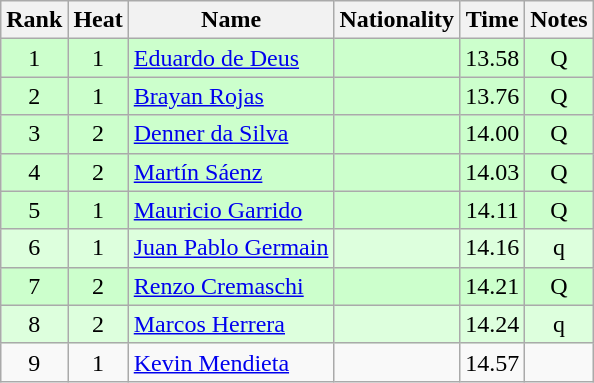<table class="wikitable sortable" style="text-align:center">
<tr>
<th>Rank</th>
<th>Heat</th>
<th>Name</th>
<th>Nationality</th>
<th>Time</th>
<th>Notes</th>
</tr>
<tr bgcolor=ccffcc>
<td>1</td>
<td>1</td>
<td align=left><a href='#'>Eduardo de Deus</a></td>
<td align=left></td>
<td>13.58</td>
<td>Q</td>
</tr>
<tr bgcolor=ccffcc>
<td>2</td>
<td>1</td>
<td align=left><a href='#'>Brayan Rojas</a></td>
<td align=left></td>
<td>13.76</td>
<td>Q</td>
</tr>
<tr bgcolor=ccffcc>
<td>3</td>
<td>2</td>
<td align=left><a href='#'>Denner da Silva</a></td>
<td align=left></td>
<td>14.00</td>
<td>Q</td>
</tr>
<tr bgcolor=ccffcc>
<td>4</td>
<td>2</td>
<td align=left><a href='#'>Martín Sáenz</a></td>
<td align=left></td>
<td>14.03</td>
<td>Q</td>
</tr>
<tr bgcolor=ccffcc>
<td>5</td>
<td>1</td>
<td align=left><a href='#'>Mauricio Garrido</a></td>
<td align=left></td>
<td>14.11</td>
<td>Q</td>
</tr>
<tr bgcolor=ddffdd>
<td>6</td>
<td>1</td>
<td align=left><a href='#'>Juan Pablo Germain</a></td>
<td align=left></td>
<td>14.16</td>
<td>q</td>
</tr>
<tr bgcolor=ccffcc>
<td>7</td>
<td>2</td>
<td align=left><a href='#'>Renzo Cremaschi</a></td>
<td align=left></td>
<td>14.21</td>
<td>Q</td>
</tr>
<tr bgcolor=ddffdd>
<td>8</td>
<td>2</td>
<td align=left><a href='#'>Marcos Herrera</a></td>
<td align=left></td>
<td>14.24</td>
<td>q</td>
</tr>
<tr>
<td>9</td>
<td>1</td>
<td align=left><a href='#'>Kevin Mendieta</a></td>
<td align=left></td>
<td>14.57</td>
<td></td>
</tr>
</table>
